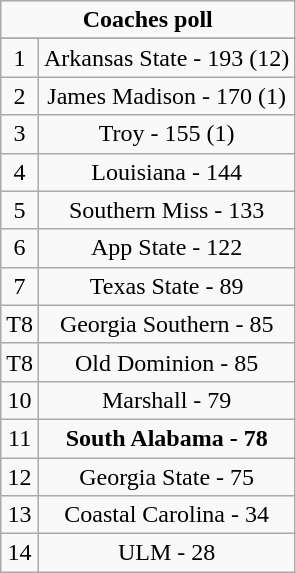<table class="wikitable" style="display: inline-table;">
<tr>
<td align="center" Colspan="3"><strong>Coaches poll</strong></td>
</tr>
<tr align="center">
</tr>
<tr align="center">
<td>1</td>
<td>Arkansas State - 193 (12)</td>
</tr>
<tr align="center">
<td>2</td>
<td>James Madison - 170 (1)</td>
</tr>
<tr align="center">
<td>3</td>
<td>Troy - 155 (1)</td>
</tr>
<tr align="center">
<td>4</td>
<td>Louisiana - 144</td>
</tr>
<tr align="center">
<td>5</td>
<td>Southern Miss - 133</td>
</tr>
<tr align="center">
<td>6</td>
<td>App State - 122</td>
</tr>
<tr align="center">
<td>7</td>
<td>Texas State - 89</td>
</tr>
<tr align="center">
<td>T8</td>
<td>Georgia Southern - 85</td>
</tr>
<tr align="center">
<td>T8</td>
<td>Old Dominion - 85</td>
</tr>
<tr align="center">
<td>10</td>
<td>Marshall - 79</td>
</tr>
<tr align="center">
<td>11</td>
<td><strong>South Alabama - 78</strong></td>
</tr>
<tr align="center">
<td>12</td>
<td>Georgia State - 75</td>
</tr>
<tr align="center">
<td>13</td>
<td>Coastal Carolina - 34</td>
</tr>
<tr align="center">
<td>14</td>
<td>ULM - 28</td>
</tr>
</table>
